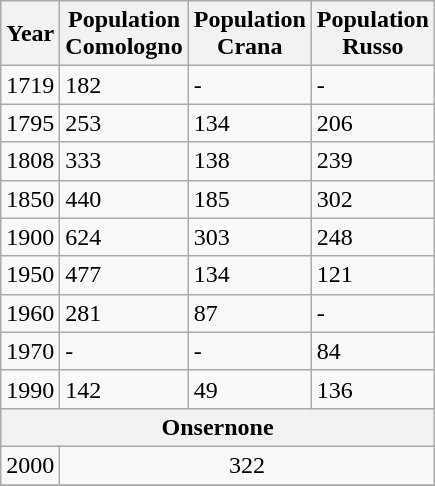<table class="wikitable">
<tr>
<th>Year</th>
<th>Population <br>Comologno</th>
<th>Population <br>Crana</th>
<th>Population <br>Russo</th>
</tr>
<tr>
<td>1719</td>
<td>182</td>
<td>-</td>
<td>-</td>
</tr>
<tr>
<td>1795</td>
<td>253</td>
<td>134</td>
<td>206</td>
</tr>
<tr>
<td>1808</td>
<td>333</td>
<td>138</td>
<td>239</td>
</tr>
<tr>
<td>1850</td>
<td>440</td>
<td>185</td>
<td>302</td>
</tr>
<tr>
<td>1900</td>
<td>624</td>
<td>303</td>
<td>248</td>
</tr>
<tr>
<td>1950</td>
<td>477</td>
<td>134</td>
<td>121</td>
</tr>
<tr>
<td>1960</td>
<td>281</td>
<td>87</td>
<td>-</td>
</tr>
<tr>
<td>1970</td>
<td>-</td>
<td>-</td>
<td>84</td>
</tr>
<tr>
<td>1990</td>
<td>142</td>
<td>49</td>
<td>136</td>
</tr>
<tr>
<th colspan="4">Onsernone</th>
</tr>
<tr>
<td>2000</td>
<td colspan="3" align="center">322</td>
</tr>
<tr>
</tr>
</table>
